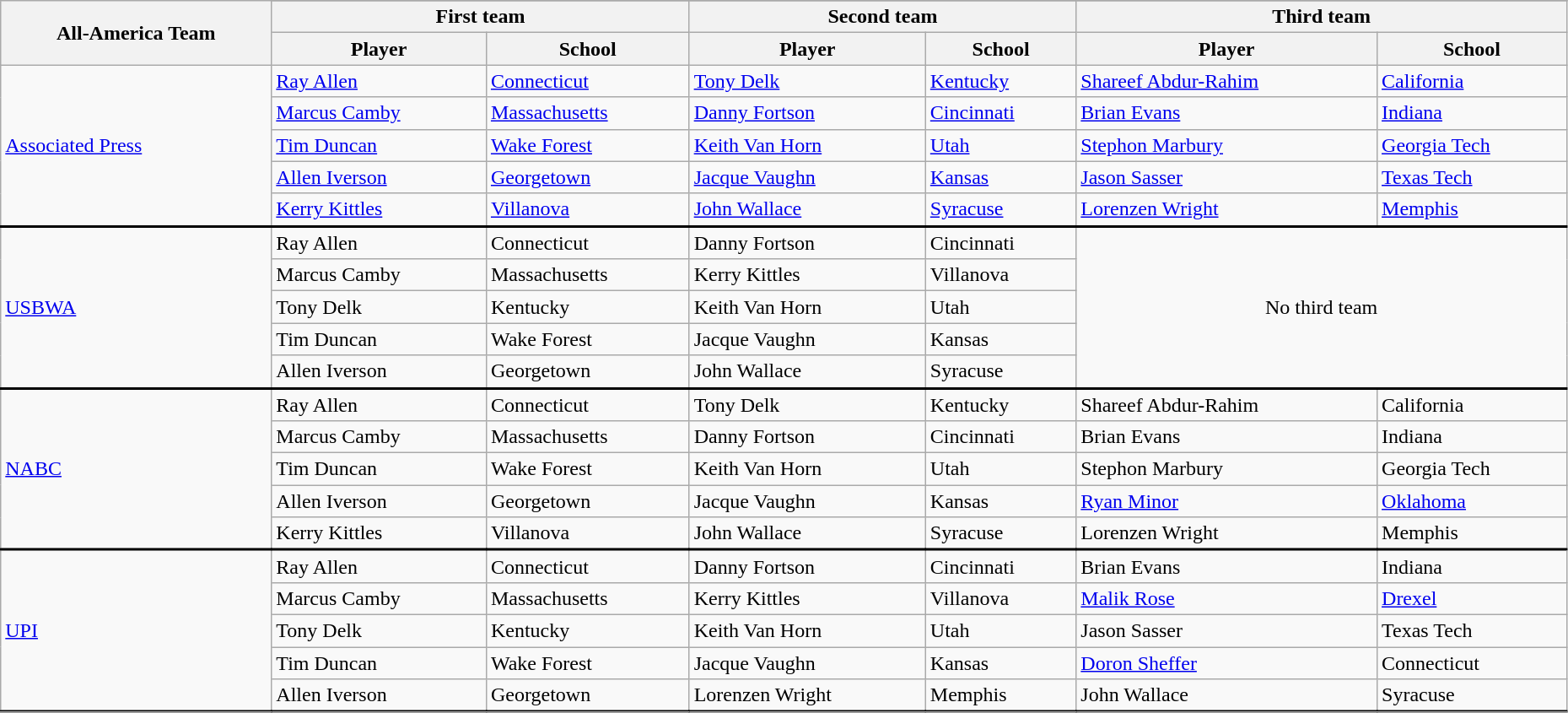<table class="wikitable" style="width:98%;">
<tr>
<th rowspan=3>All-America Team</th>
</tr>
<tr>
<th colspan=2>First team</th>
<th colspan=2>Second team</th>
<th colspan=2>Third team</th>
</tr>
<tr>
<th>Player</th>
<th>School</th>
<th>Player</th>
<th>School</th>
<th>Player</th>
<th>School</th>
</tr>
<tr>
<td rowspan=5><a href='#'>Associated Press</a></td>
<td><a href='#'>Ray Allen</a></td>
<td><a href='#'>Connecticut</a></td>
<td><a href='#'>Tony Delk</a></td>
<td><a href='#'>Kentucky</a></td>
<td><a href='#'>Shareef Abdur-Rahim</a></td>
<td><a href='#'>California</a></td>
</tr>
<tr>
<td><a href='#'>Marcus Camby</a></td>
<td><a href='#'>Massachusetts</a></td>
<td><a href='#'>Danny Fortson</a></td>
<td><a href='#'>Cincinnati</a></td>
<td><a href='#'>Brian Evans</a></td>
<td><a href='#'>Indiana</a></td>
</tr>
<tr>
<td><a href='#'>Tim Duncan</a></td>
<td><a href='#'>Wake Forest</a></td>
<td><a href='#'>Keith Van Horn</a></td>
<td><a href='#'>Utah</a></td>
<td><a href='#'>Stephon Marbury</a></td>
<td><a href='#'>Georgia Tech</a></td>
</tr>
<tr>
<td><a href='#'>Allen Iverson</a></td>
<td><a href='#'>Georgetown</a></td>
<td><a href='#'>Jacque Vaughn</a></td>
<td><a href='#'>Kansas</a></td>
<td><a href='#'>Jason Sasser</a></td>
<td><a href='#'>Texas Tech</a></td>
</tr>
<tr>
<td><a href='#'>Kerry Kittles</a></td>
<td><a href='#'>Villanova</a></td>
<td><a href='#'>John Wallace</a></td>
<td><a href='#'>Syracuse</a></td>
<td><a href='#'>Lorenzen Wright</a></td>
<td><a href='#'>Memphis</a></td>
</tr>
<tr style = "border-top:2px solid black;">
<td rowspan=5><a href='#'>USBWA</a></td>
<td>Ray Allen</td>
<td>Connecticut</td>
<td>Danny Fortson</td>
<td>Cincinnati</td>
<td rowspan=5 colspan=3 align=center>No third team</td>
</tr>
<tr>
<td>Marcus Camby</td>
<td>Massachusetts</td>
<td>Kerry Kittles</td>
<td>Villanova</td>
</tr>
<tr>
<td>Tony Delk</td>
<td>Kentucky</td>
<td>Keith Van Horn</td>
<td>Utah</td>
</tr>
<tr>
<td>Tim Duncan</td>
<td>Wake Forest</td>
<td>Jacque Vaughn</td>
<td>Kansas</td>
</tr>
<tr>
<td>Allen Iverson</td>
<td>Georgetown</td>
<td>John Wallace</td>
<td>Syracuse</td>
</tr>
<tr style = "border-top:2px solid black;">
<td rowspan=5><a href='#'>NABC</a></td>
<td>Ray Allen</td>
<td>Connecticut</td>
<td>Tony Delk</td>
<td>Kentucky</td>
<td>Shareef Abdur-Rahim</td>
<td>California</td>
</tr>
<tr>
<td>Marcus Camby</td>
<td>Massachusetts</td>
<td>Danny Fortson</td>
<td>Cincinnati</td>
<td>Brian Evans</td>
<td>Indiana</td>
</tr>
<tr>
<td>Tim Duncan</td>
<td>Wake Forest</td>
<td>Keith Van Horn</td>
<td>Utah</td>
<td>Stephon Marbury</td>
<td>Georgia Tech</td>
</tr>
<tr>
<td>Allen Iverson</td>
<td>Georgetown</td>
<td>Jacque Vaughn</td>
<td>Kansas</td>
<td><a href='#'>Ryan Minor</a></td>
<td><a href='#'>Oklahoma</a></td>
</tr>
<tr>
<td>Kerry Kittles</td>
<td>Villanova</td>
<td>John Wallace</td>
<td>Syracuse</td>
<td>Lorenzen Wright</td>
<td>Memphis</td>
</tr>
<tr style = "border-top:2px solid black;">
<td rowspan=5><a href='#'>UPI</a></td>
<td>Ray Allen</td>
<td>Connecticut</td>
<td>Danny Fortson</td>
<td>Cincinnati</td>
<td>Brian Evans</td>
<td>Indiana</td>
</tr>
<tr>
<td>Marcus Camby</td>
<td>Massachusetts</td>
<td>Kerry Kittles</td>
<td>Villanova</td>
<td><a href='#'>Malik Rose</a></td>
<td><a href='#'>Drexel</a></td>
</tr>
<tr>
<td>Tony Delk</td>
<td>Kentucky</td>
<td>Keith Van Horn</td>
<td>Utah</td>
<td>Jason Sasser</td>
<td>Texas Tech</td>
</tr>
<tr>
<td>Tim Duncan</td>
<td>Wake Forest</td>
<td>Jacque Vaughn</td>
<td>Kansas</td>
<td><a href='#'>Doron Sheffer</a></td>
<td>Connecticut</td>
</tr>
<tr>
<td>Allen Iverson</td>
<td>Georgetown</td>
<td>Lorenzen Wright</td>
<td>Memphis</td>
<td>John Wallace</td>
<td>Syracuse</td>
</tr>
<tr style = "border-top:2px solid black;">
</tr>
</table>
